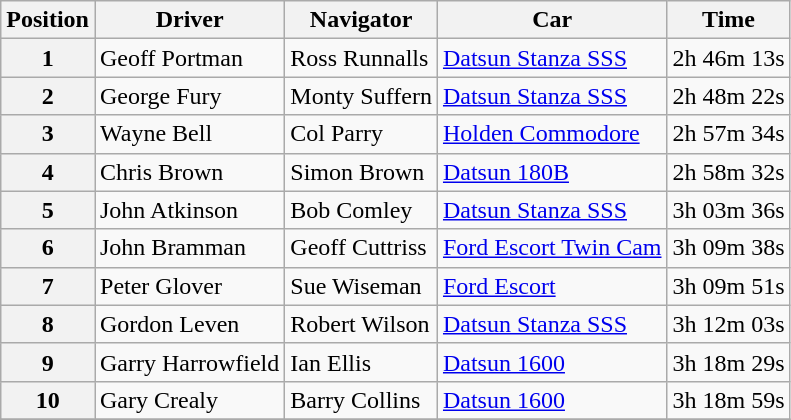<table class="wikitable" border="1">
<tr>
<th>Position</th>
<th>Driver</th>
<th>Navigator</th>
<th>Car</th>
<th>Time</th>
</tr>
<tr>
<th>1</th>
<td>Geoff Portman</td>
<td>Ross Runnalls</td>
<td><a href='#'>Datsun Stanza SSS</a></td>
<td align="center">2h 46m 13s</td>
</tr>
<tr>
<th>2</th>
<td>George Fury</td>
<td>Monty Suffern</td>
<td><a href='#'>Datsun Stanza SSS</a></td>
<td align="center">2h 48m 22s</td>
</tr>
<tr>
<th>3</th>
<td>Wayne Bell</td>
<td>Col Parry</td>
<td><a href='#'>Holden Commodore</a></td>
<td align="center">2h 57m 34s</td>
</tr>
<tr>
<th>4</th>
<td>Chris Brown</td>
<td>Simon Brown</td>
<td><a href='#'>Datsun 180B</a></td>
<td align="center">2h 58m 32s</td>
</tr>
<tr>
<th>5</th>
<td>John Atkinson</td>
<td>Bob Comley</td>
<td><a href='#'>Datsun Stanza SSS</a></td>
<td align="center">3h 03m 36s</td>
</tr>
<tr>
<th>6</th>
<td>John Bramman</td>
<td>Geoff Cuttriss</td>
<td><a href='#'>Ford Escort Twin Cam</a></td>
<td align="center">3h 09m 38s</td>
</tr>
<tr>
<th>7</th>
<td>Peter Glover</td>
<td>Sue Wiseman</td>
<td><a href='#'>Ford Escort</a></td>
<td align="center">3h 09m 51s</td>
</tr>
<tr>
<th>8</th>
<td>Gordon Leven</td>
<td>Robert Wilson</td>
<td><a href='#'>Datsun Stanza SSS</a></td>
<td align="center">3h 12m 03s</td>
</tr>
<tr>
<th>9</th>
<td>Garry Harrowfield</td>
<td>Ian Ellis</td>
<td><a href='#'>Datsun 1600</a></td>
<td align="center">3h 18m 29s</td>
</tr>
<tr>
<th>10</th>
<td>Gary Crealy</td>
<td>Barry Collins</td>
<td><a href='#'>Datsun 1600</a></td>
<td align="center">3h 18m 59s</td>
</tr>
<tr>
</tr>
</table>
